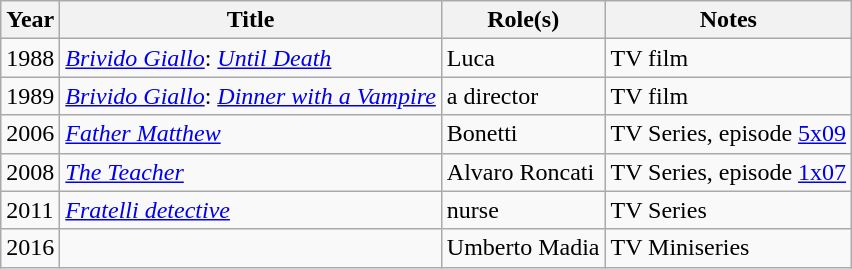<table class="wikitable plainrowheaders sortable">
<tr>
<th scope="col">Year</th>
<th scope="col">Title</th>
<th scope="col">Role(s)</th>
<th scope="col" class="unsortable">Notes</th>
</tr>
<tr>
<td>1988</td>
<td><em><a href='#'>Brivido Giallo</a></em>: <em><a href='#'>Until Death</a></em></td>
<td>Luca</td>
<td>TV film</td>
</tr>
<tr>
<td>1989</td>
<td><em><a href='#'>Brivido Giallo</a></em>: <em><a href='#'>Dinner with a Vampire</a></em></td>
<td>a director</td>
<td>TV film</td>
</tr>
<tr>
<td>2006</td>
<td><em><a href='#'>Father Matthew</a></em></td>
<td>Bonetti</td>
<td>TV Series, episode <a href='#'>5x09</a></td>
</tr>
<tr>
<td>2008</td>
<td><em><a href='#'>The Teacher</a></em></td>
<td>Alvaro Roncati</td>
<td>TV Series, episode <a href='#'>1x07</a></td>
</tr>
<tr>
<td>2011</td>
<td><em><a href='#'>Fratelli detective</a></em></td>
<td>nurse</td>
<td>TV Series</td>
</tr>
<tr>
<td>2016</td>
<td><em></em></td>
<td>Umberto Madia</td>
<td>TV Miniseries</td>
</tr>
</table>
